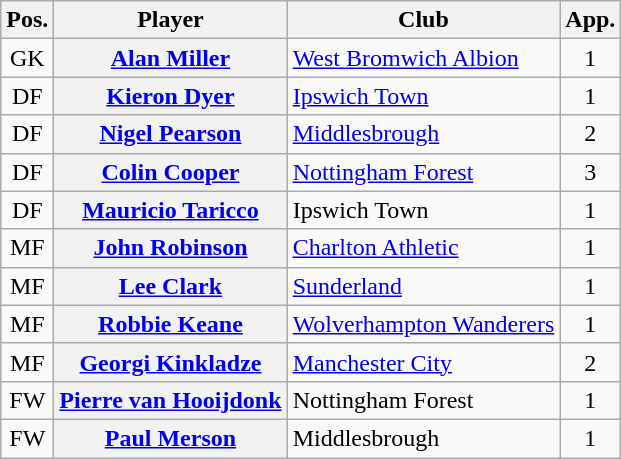<table class="wikitable plainrowheaders" style="text-align: left">
<tr>
<th scope=col>Pos.</th>
<th scope=col>Player</th>
<th scope=col>Club</th>
<th scope=col>App.</th>
</tr>
<tr>
<td style=text-align:center>GK</td>
<th scope=row><a href='#'>Alan Miller</a></th>
<td><a href='#'>West Bromwich Albion</a></td>
<td style=text-align:center>1</td>
</tr>
<tr>
<td style=text-align:center>DF</td>
<th scope=row><a href='#'>Kieron Dyer</a></th>
<td><a href='#'>Ipswich Town</a></td>
<td style=text-align:center>1</td>
</tr>
<tr>
<td style=text-align:center>DF</td>
<th scope=row><a href='#'>Nigel Pearson</a></th>
<td><a href='#'>Middlesbrough</a></td>
<td style=text-align:center>2</td>
</tr>
<tr>
<td style=text-align:center>DF</td>
<th scope=row><a href='#'>Colin Cooper</a> </th>
<td><a href='#'>Nottingham Forest</a></td>
<td style=text-align:center>3</td>
</tr>
<tr>
<td style=text-align:center>DF</td>
<th scope=row><a href='#'>Mauricio Taricco</a></th>
<td>Ipswich Town</td>
<td style=text-align:center>1</td>
</tr>
<tr>
<td style=text-align:center>MF</td>
<th scope=row><a href='#'>John Robinson</a></th>
<td><a href='#'>Charlton Athletic</a></td>
<td style=text-align:center>1</td>
</tr>
<tr>
<td style=text-align:center>MF</td>
<th scope=row><a href='#'>Lee Clark</a></th>
<td><a href='#'>Sunderland</a></td>
<td style=text-align:center>1</td>
</tr>
<tr>
<td style=text-align:center>MF</td>
<th scope=row><a href='#'>Robbie Keane</a></th>
<td><a href='#'>Wolverhampton Wanderers</a></td>
<td style=text-align:center>1</td>
</tr>
<tr>
<td style=text-align:center>MF</td>
<th scope=row><a href='#'>Georgi Kinkladze</a> </th>
<td><a href='#'>Manchester City</a></td>
<td style=text-align:center>2</td>
</tr>
<tr>
<td style=text-align:center>FW</td>
<th scope=row><a href='#'>Pierre van Hooijdonk</a></th>
<td>Nottingham Forest</td>
<td style=text-align:center>1</td>
</tr>
<tr>
<td style=text-align:center>FW</td>
<th scope=row><a href='#'>Paul Merson</a></th>
<td>Middlesbrough</td>
<td style=text-align:center>1</td>
</tr>
</table>
